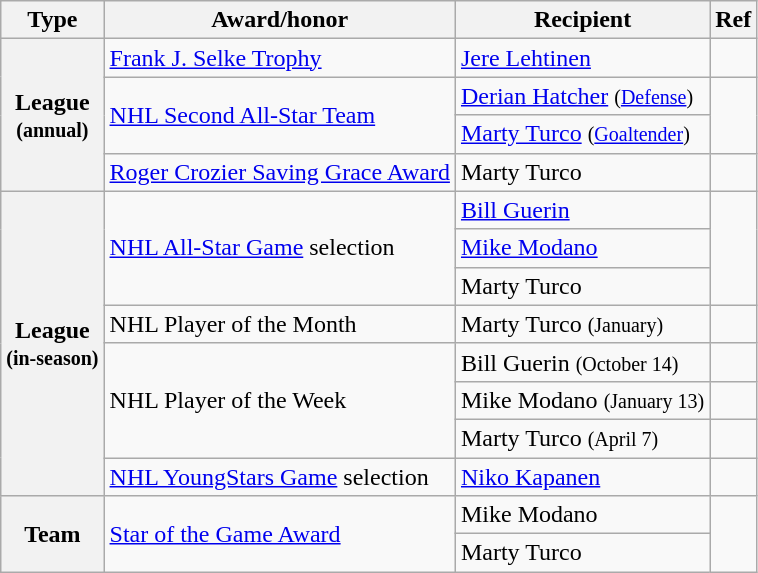<table class="wikitable">
<tr>
<th scope="col">Type</th>
<th scope="col">Award/honor</th>
<th scope="col">Recipient</th>
<th scope="col">Ref</th>
</tr>
<tr>
<th scope="row" rowspan="4">League<br><small>(annual)</small></th>
<td><a href='#'>Frank J. Selke Trophy</a></td>
<td><a href='#'>Jere Lehtinen</a></td>
<td></td>
</tr>
<tr>
<td rowspan="2"><a href='#'>NHL Second All-Star Team</a></td>
<td><a href='#'>Derian Hatcher</a> <small>(<a href='#'>Defense</a>)</small></td>
<td rowspan="2"></td>
</tr>
<tr>
<td><a href='#'>Marty Turco</a> <small>(<a href='#'>Goaltender</a>)</small></td>
</tr>
<tr>
<td><a href='#'>Roger Crozier Saving Grace Award</a></td>
<td>Marty Turco</td>
<td></td>
</tr>
<tr>
<th scope="row" rowspan="8">League<br><small>(in-season)</small></th>
<td rowspan="3"><a href='#'>NHL All-Star Game</a> selection</td>
<td><a href='#'>Bill Guerin</a></td>
<td rowspan="3"></td>
</tr>
<tr>
<td><a href='#'>Mike Modano</a></td>
</tr>
<tr>
<td>Marty Turco</td>
</tr>
<tr>
<td>NHL Player of the Month</td>
<td>Marty Turco <small>(January)</small></td>
<td></td>
</tr>
<tr>
<td rowspan="3">NHL Player of the Week</td>
<td>Bill Guerin <small>(October 14)</small></td>
<td></td>
</tr>
<tr>
<td>Mike Modano <small>(January 13)</small></td>
<td></td>
</tr>
<tr>
<td>Marty Turco <small>(April 7)</small></td>
<td></td>
</tr>
<tr>
<td><a href='#'>NHL YoungStars Game</a> selection</td>
<td><a href='#'>Niko Kapanen</a></td>
<td></td>
</tr>
<tr>
<th scope="row" rowspan="2">Team</th>
<td rowspan="2"><a href='#'>Star of the Game Award</a></td>
<td>Mike Modano</td>
<td rowspan="2"></td>
</tr>
<tr>
<td>Marty Turco</td>
</tr>
</table>
